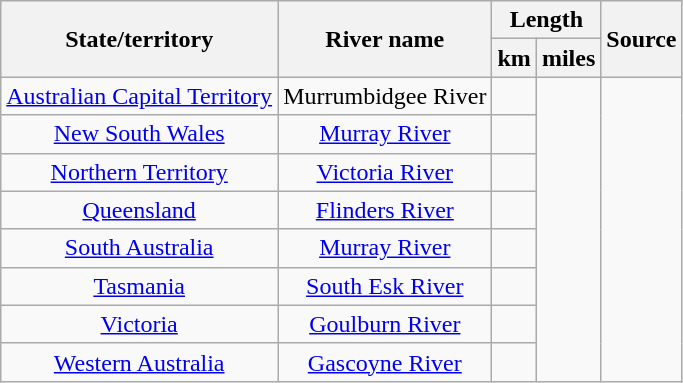<table class="wikitable plainrowheaders sortable" style="text-align:center;">
<tr>
<th scope="col" rowspan="2">State/territory</th>
<th scope="col" rowspan="2">River name</th>
<th scope="col" colspan="2">Length</th>
<th scope="col" rowspan="2">Source</th>
</tr>
<tr>
<th scope="col">km</th>
<th scope="col">miles</th>
</tr>
<tr>
<td scope="row"><a href='#'>Australian Capital Territory</a></td>
<td>Murrumbidgee River</td>
<td></td>
<td rowspan="8"></td>
</tr>
<tr>
<td scope="row"><a href='#'>New South Wales</a></td>
<td><a href='#'>Murray River</a></td>
<td></td>
</tr>
<tr>
<td scope="row"><a href='#'>Northern Territory</a></td>
<td><a href='#'>Victoria River</a></td>
<td></td>
</tr>
<tr>
<td scope="row"><a href='#'>Queensland</a></td>
<td><a href='#'>Flinders River</a></td>
<td></td>
</tr>
<tr>
<td scope="row"><a href='#'>South Australia</a></td>
<td><a href='#'>Murray River</a></td>
<td></td>
</tr>
<tr>
<td scope="row"><a href='#'>Tasmania</a></td>
<td><a href='#'>South Esk River</a></td>
<td></td>
</tr>
<tr>
<td scope="row"><a href='#'>Victoria</a></td>
<td><a href='#'>Goulburn River</a></td>
<td></td>
</tr>
<tr>
<td scope="row"><a href='#'>Western Australia</a></td>
<td><a href='#'>Gascoyne River</a></td>
<td></td>
</tr>
</table>
